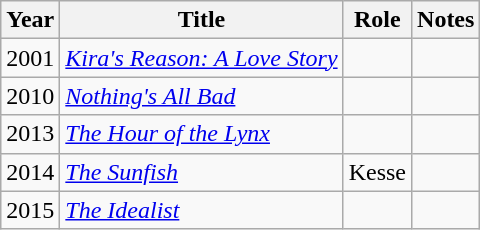<table class="wikitable sortable">
<tr>
<th>Year</th>
<th>Title</th>
<th>Role</th>
<th class="unsortable">Notes</th>
</tr>
<tr>
<td>2001</td>
<td><em><a href='#'>Kira's Reason: A Love Story</a></em></td>
<td></td>
<td></td>
</tr>
<tr>
<td>2010</td>
<td><em><a href='#'>Nothing's All Bad </a></em></td>
<td></td>
<td></td>
</tr>
<tr>
<td>2013</td>
<td><em><a href='#'>The Hour of the Lynx</a></em></td>
<td></td>
<td></td>
</tr>
<tr>
<td>2014</td>
<td><em><a href='#'>The Sunfish</a></em></td>
<td>Kesse</td>
<td></td>
</tr>
<tr>
<td>2015</td>
<td><em><a href='#'>The Idealist</a></em></td>
<td></td>
<td></td>
</tr>
</table>
